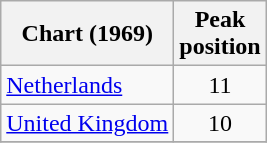<table class="wikitable sortable">
<tr>
<th align="center">Chart (1969)</th>
<th align="center">Peak<br>position</th>
</tr>
<tr>
<td align="left"><a href='#'>Netherlands</a></td>
<td align="center">11</td>
</tr>
<tr>
<td align="left"><a href='#'>United Kingdom</a></td>
<td align="center">10</td>
</tr>
<tr>
</tr>
</table>
